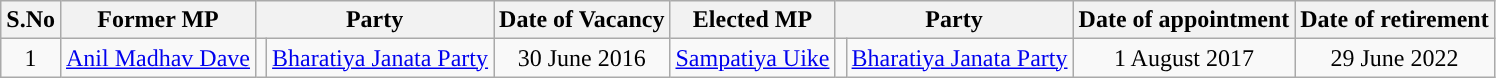<table class="wikitable sortable">
<tr>
<th>S.No</th>
<th>Former MP</th>
<th colspan=2>Party</th>
<th>Date of Vacancy</th>
<th>Elected MP</th>
<th colspan=2>Party</th>
<th>Date of appointment</th>
<th>Date of retirement</th>
</tr>
<tr style="text-align:center;">
<td>1</td>
<td><a href='#'>Anil Madhav Dave</a></td>
<td></td>
<td><a href='#'>Bharatiya Janata Party</a></td>
<td>30 June 2016</td>
<td><a href='#'>Sampatiya Uike</a></td>
<td></td>
<td><a href='#'>Bharatiya Janata Party</a></td>
<td>1 August 2017</td>
<td>29 June 2022</td>
</tr>
</table>
